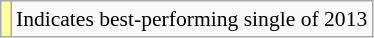<table class="wikitable" style="font-size:90%;">
<tr>
<td style="background-color:#FFFF99"></td>
<td>Indicates best-performing single of 2013</td>
</tr>
</table>
